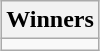<table class=wikitable style="text-align:center; margin:auto">
<tr>
<th>Winners</th>
</tr>
<tr>
<td></td>
</tr>
</table>
